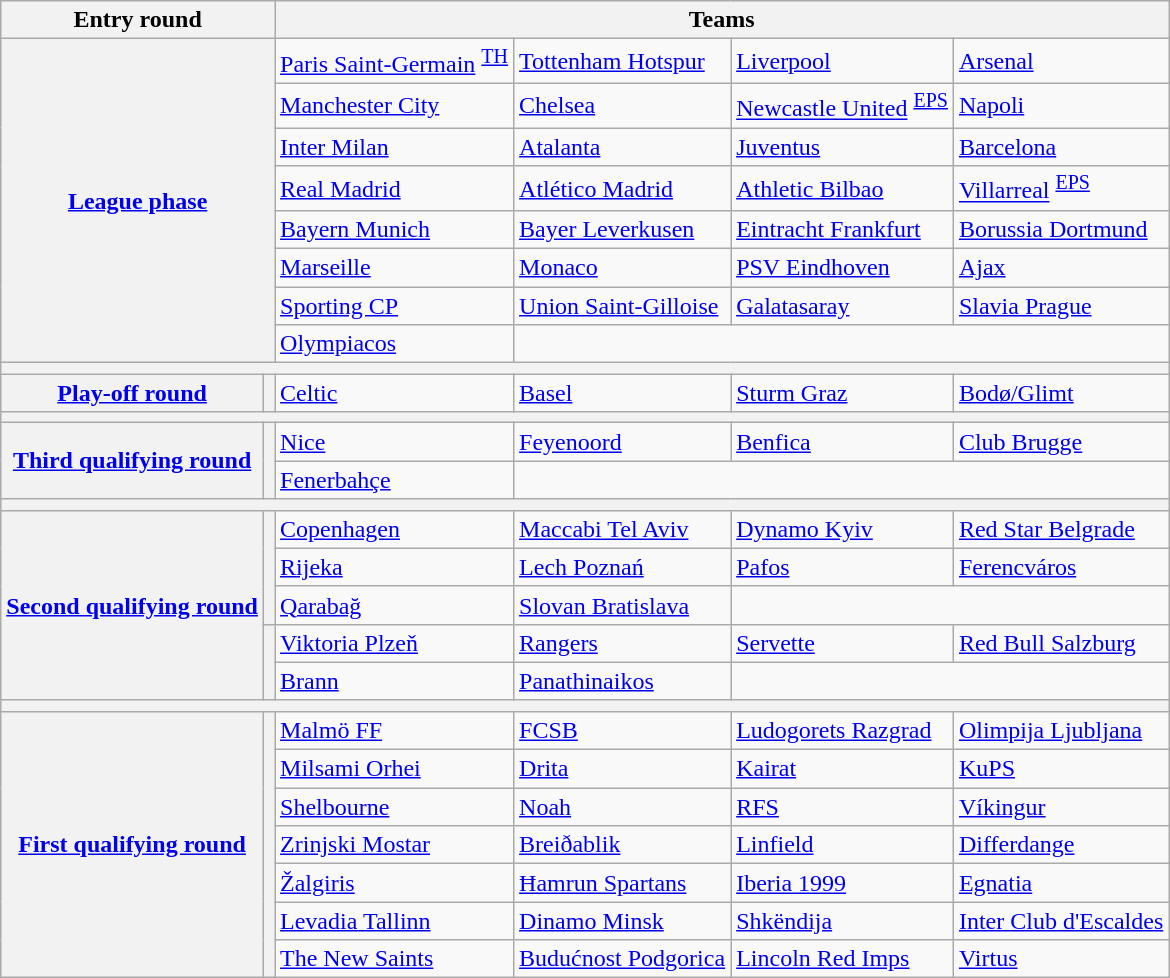<table class="wikitable">
<tr>
<th colspan=2>Entry round</th>
<th colspan=4>Teams</th>
</tr>
<tr>
<th colspan=2 rowspan=8><a href='#'>League phase</a></th>
<td> <a href='#'>Paris Saint-Germain</a> <sup><a href='#'>TH</a></sup></td>
<td> <a href='#'>Tottenham Hotspur</a> </td>
<td> <a href='#'>Liverpool</a> </td>
<td> <a href='#'>Arsenal</a> </td>
</tr>
<tr>
<td> <a href='#'>Manchester City</a> </td>
<td> <a href='#'>Chelsea</a> </td>
<td> <a href='#'>Newcastle United</a> <sup><a href='#'>EPS</a></sup></td>
<td> <a href='#'>Napoli</a> </td>
</tr>
<tr>
<td> <a href='#'>Inter Milan</a> </td>
<td> <a href='#'>Atalanta</a> </td>
<td> <a href='#'>Juventus</a> </td>
<td> <a href='#'>Barcelona</a> </td>
</tr>
<tr>
<td> <a href='#'>Real Madrid</a> </td>
<td> <a href='#'>Atlético Madrid</a> </td>
<td> <a href='#'>Athletic Bilbao</a> </td>
<td> <a href='#'>Villarreal</a> <sup><a href='#'>EPS</a></sup></td>
</tr>
<tr>
<td> <a href='#'>Bayern Munich</a> </td>
<td> <a href='#'>Bayer Leverkusen</a> </td>
<td> <a href='#'>Eintracht Frankfurt</a> </td>
<td> <a href='#'>Borussia Dortmund</a> </td>
</tr>
<tr>
<td> <a href='#'>Marseille</a> </td>
<td> <a href='#'>Monaco</a> </td>
<td> <a href='#'>PSV Eindhoven</a> </td>
<td> <a href='#'>Ajax</a> </td>
</tr>
<tr>
<td> <a href='#'>Sporting CP</a> </td>
<td> <a href='#'>Union Saint-Gilloise</a>  </td>
<td> <a href='#'>Galatasaray</a> </td>
<td> <a href='#'>Slavia Prague</a> </td>
</tr>
<tr>
<td> <a href='#'>Olympiacos</a> </td>
<td colspan=3></td>
</tr>
<tr>
<th colspan=6></th>
</tr>
<tr>
<th><a href='#'>Play-off round</a></th>
<th></th>
<td> <a href='#'>Celtic</a> </td>
<td> <a href='#'>Basel</a> </td>
<td> <a href='#'>Sturm Graz</a> </td>
<td> <a href='#'>Bodø/Glimt</a> </td>
</tr>
<tr>
<th colspan="6"></th>
</tr>
<tr>
<th rowspan=2><a href='#'>Third qualifying round</a></th>
<th rowspan=2></th>
<td> <a href='#'>Nice</a> </td>
<td> <a href='#'>Feyenoord</a> </td>
<td> <a href='#'>Benfica</a> </td>
<td> <a href='#'>Club Brugge</a> </td>
</tr>
<tr>
<td> <a href='#'>Fenerbahçe</a> </td>
<td colspan=3></td>
</tr>
<tr>
<th colspan="6"></th>
</tr>
<tr>
<th rowspan=5><a href='#'>Second qualifying round</a></th>
<th rowspan=3></th>
<td> <a href='#'>Copenhagen</a> </td>
<td> <a href='#'>Maccabi Tel Aviv</a> </td>
<td> <a href='#'>Dynamo Kyiv</a> </td>
<td> <a href='#'>Red Star Belgrade</a>  </td>
</tr>
<tr>
<td> <a href='#'>Rijeka</a> </td>
<td> <a href='#'>Lech Poznań</a> </td>
<td> <a href='#'>Pafos</a> </td>
<td> <a href='#'>Ferencváros</a> </td>
</tr>
<tr>
<td> <a href='#'>Qarabağ</a> </td>
<td> <a href='#'>Slovan Bratislava</a> </td>
<td colspan=2></td>
</tr>
<tr>
<th rowspan=2></th>
<td> <a href='#'>Viktoria Plzeň</a> </td>
<td> <a href='#'>Rangers</a> </td>
<td> <a href='#'>Servette</a> </td>
<td> <a href='#'>Red Bull Salzburg</a> </td>
</tr>
<tr>
<td> <a href='#'>Brann</a> </td>
<td> <a href='#'>Panathinaikos</a> </td>
<td colspan=2></td>
</tr>
<tr>
<th colspan="6"></th>
</tr>
<tr>
<th rowspan="7"><a href='#'>First qualifying round</a></th>
<th rowspan=7></th>
<td> <a href='#'>Malmö FF</a> </td>
<td> <a href='#'>FCSB</a> </td>
<td> <a href='#'>Ludogorets Razgrad</a> </td>
<td> <a href='#'>Olimpija Ljubljana</a> </td>
</tr>
<tr>
<td> <a href='#'>Milsami Orhei</a> </td>
<td> <a href='#'>Drita</a> </td>
<td> <a href='#'>Kairat</a> </td>
<td> <a href='#'>KuPS</a> </td>
</tr>
<tr>
<td> <a href='#'>Shelbourne</a> </td>
<td> <a href='#'>Noah</a> </td>
<td> <a href='#'>RFS</a> </td>
<td> <a href='#'>Víkingur</a> </td>
</tr>
<tr>
<td> <a href='#'>Zrinjski Mostar</a> </td>
<td> <a href='#'>Breiðablik</a> </td>
<td> <a href='#'>Linfield</a> </td>
<td> <a href='#'>Differdange</a> </td>
</tr>
<tr>
<td> <a href='#'>Žalgiris</a> </td>
<td> <a href='#'>Ħamrun Spartans</a> </td>
<td> <a href='#'>Iberia 1999</a> </td>
<td> <a href='#'>Egnatia</a> </td>
</tr>
<tr>
<td> <a href='#'>Levadia Tallinn</a> </td>
<td> <a href='#'>Dinamo Minsk</a> </td>
<td> <a href='#'>Shkëndija</a> </td>
<td> <a href='#'>Inter Club d'Escaldes</a> </td>
</tr>
<tr>
<td> <a href='#'>The New Saints</a> </td>
<td> <a href='#'>Budućnost Podgorica</a> </td>
<td> <a href='#'>Lincoln Red Imps</a> </td>
<td> <a href='#'>Virtus</a> </td>
</tr>
</table>
